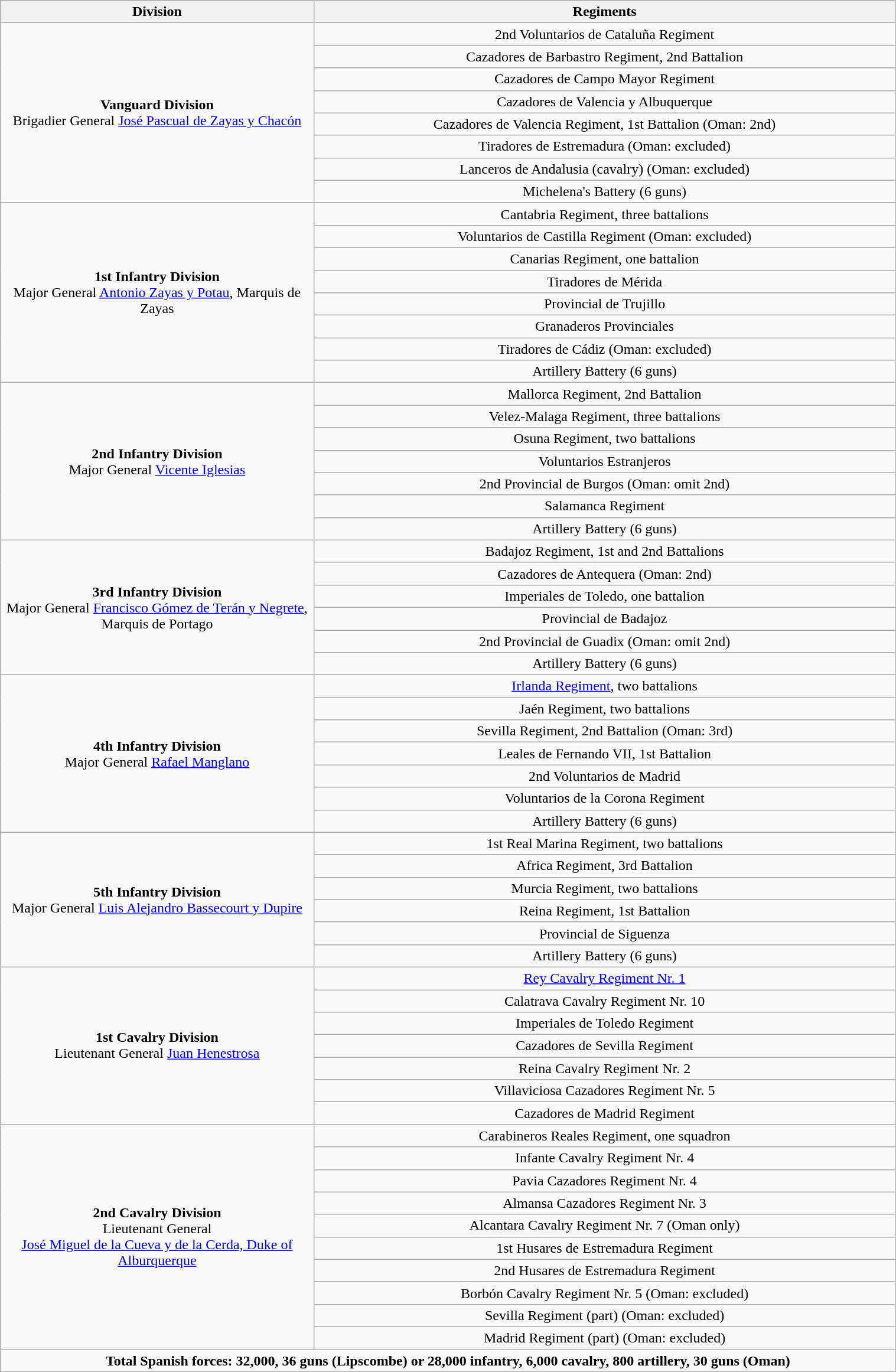<table class="wikitable" width="80%" style="text-align:center;">
<tr>
<th style="width:35%;">Division</th>
<th style="width:65%;">Regiments</th>
</tr>
<tr>
<td ROWSPAN=8><strong>Vanguard Division</strong><br>Brigadier General <a href='#'>José Pascual de Zayas y Chacón</a></td>
<td>2nd Voluntarios de Cataluña Regiment</td>
</tr>
<tr>
<td>Cazadores de Barbastro Regiment, 2nd Battalion</td>
</tr>
<tr>
<td>Cazadores de Campo Mayor Regiment</td>
</tr>
<tr>
<td>Cazadores de Valencia y Albuquerque</td>
</tr>
<tr>
<td>Cazadores de Valencia Regiment, 1st Battalion (Oman: 2nd)</td>
</tr>
<tr>
<td>Tiradores de Estremadura (Oman: excluded)</td>
</tr>
<tr>
<td>Lanceros de Andalusia (cavalry) (Oman: excluded)</td>
</tr>
<tr>
<td>Michelena's Battery (6 guns)</td>
</tr>
<tr>
<td ROWSPAN=8><strong>1st Infantry Division</strong><br>Major General <a href='#'>Antonio Zayas y Potau</a>, Marquis de Zayas</td>
<td>Cantabria Regiment, three battalions</td>
</tr>
<tr>
<td>Voluntarios de Castilla Regiment (Oman: excluded)</td>
</tr>
<tr>
<td>Canarias Regiment, one battalion</td>
</tr>
<tr>
<td>Tiradores de Mérida</td>
</tr>
<tr>
<td>Provincial de Trujillo</td>
</tr>
<tr>
<td>Granaderos Provinciales</td>
</tr>
<tr>
<td>Tiradores de Cádiz (Oman: excluded)</td>
</tr>
<tr>
<td>Artillery Battery (6 guns)</td>
</tr>
<tr>
<td ROWSPAN=7><strong>2nd Infantry Division</strong><br>Major General <a href='#'>Vicente Iglesias</a></td>
<td>Mallorca Regiment, 2nd Battalion</td>
</tr>
<tr>
<td>Velez-Malaga Regiment, three battalions</td>
</tr>
<tr>
<td>Osuna Regiment, two battalions</td>
</tr>
<tr>
<td>Voluntarios Estranjeros</td>
</tr>
<tr>
<td>2nd Provincial de Burgos (Oman: omit 2nd)</td>
</tr>
<tr>
<td>Salamanca Regiment</td>
</tr>
<tr>
<td>Artillery Battery (6 guns)</td>
</tr>
<tr>
<td ROWSPAN=6><strong>3rd Infantry Division</strong><br>Major General <a href='#'>Francisco Gómez de Terán y Negrete</a>, Marquis de Portago</td>
<td>Badajoz Regiment, 1st and 2nd Battalions</td>
</tr>
<tr>
<td>Cazadores de Antequera (Oman: 2nd)</td>
</tr>
<tr>
<td>Imperiales de Toledo, one battalion</td>
</tr>
<tr>
<td>Provincial de Badajoz</td>
</tr>
<tr>
<td>2nd Provincial de Guadix (Oman: omit 2nd)</td>
</tr>
<tr>
<td>Artillery Battery (6 guns)</td>
</tr>
<tr>
<td ROWSPAN=7><strong>4th Infantry Division</strong><br>Major General <a href='#'>Rafael Manglano</a></td>
<td><a href='#'>Irlanda Regiment</a>, two battalions</td>
</tr>
<tr>
<td>Jaén Regiment, two battalions</td>
</tr>
<tr>
<td>Sevilla Regiment, 2nd Battalion (Oman: 3rd)</td>
</tr>
<tr>
<td>Leales de Fernando VII, 1st Battalion</td>
</tr>
<tr>
<td>2nd Voluntarios de Madrid</td>
</tr>
<tr>
<td>Voluntarios de la Corona Regiment</td>
</tr>
<tr>
<td>Artillery Battery (6 guns)</td>
</tr>
<tr>
<td ROWSPAN=6><strong>5th Infantry Division</strong><br>Major General <a href='#'>Luis Alejandro Bassecourt y Dupire</a></td>
<td>1st Real Marina Regiment, two battalions</td>
</tr>
<tr>
<td>Africa Regiment, 3rd Battalion</td>
</tr>
<tr>
<td>Murcia Regiment, two battalions</td>
</tr>
<tr>
<td>Reina Regiment, 1st Battalion</td>
</tr>
<tr>
<td>Provincial de Siguenza</td>
</tr>
<tr>
<td>Artillery Battery (6 guns)</td>
</tr>
<tr>
<td ROWSPAN=7><strong>1st Cavalry Division</strong><br>Lieutenant General <a href='#'>Juan Henestrosa</a></td>
<td><a href='#'>Rey Cavalry Regiment Nr. 1</a></td>
</tr>
<tr>
<td>Calatrava Cavalry Regiment Nr. 10</td>
</tr>
<tr>
<td>Imperiales de Toledo Regiment</td>
</tr>
<tr>
<td>Cazadores de Sevilla Regiment</td>
</tr>
<tr>
<td>Reina Cavalry Regiment Nr. 2</td>
</tr>
<tr>
<td>Villaviciosa Cazadores Regiment Nr. 5</td>
</tr>
<tr>
<td>Cazadores de Madrid Regiment</td>
</tr>
<tr>
<td ROWSPAN=10><strong>2nd Cavalry Division</strong><br>Lieutenant General<br> <a href='#'>José Miguel de la Cueva y de la Cerda, Duke of Alburquerque</a></td>
<td>Carabineros Reales Regiment, one squadron</td>
</tr>
<tr>
<td>Infante Cavalry Regiment Nr. 4</td>
</tr>
<tr>
<td>Pavia Cazadores Regiment Nr. 4</td>
</tr>
<tr>
<td>Almansa Cazadores Regiment Nr. 3</td>
</tr>
<tr>
<td>Alcantara Cavalry Regiment Nr. 7 (Oman only)</td>
</tr>
<tr>
<td>1st Husares de Estremadura Regiment</td>
</tr>
<tr>
<td>2nd Husares de Estremadura Regiment</td>
</tr>
<tr>
<td>Borbón Cavalry Regiment Nr. 5 (Oman: excluded)</td>
</tr>
<tr>
<td>Sevilla Regiment (part) (Oman: excluded)</td>
</tr>
<tr>
<td>Madrid Regiment (part) (Oman: excluded)</td>
</tr>
<tr>
<td colspan=2><strong>Total Spanish forces: 32,000, 36 guns (Lipscombe)</strong> <strong>or 28,000 infantry, 6,000 cavalry, 800 artillery, 30 guns (Oman)</strong></td>
</tr>
</table>
